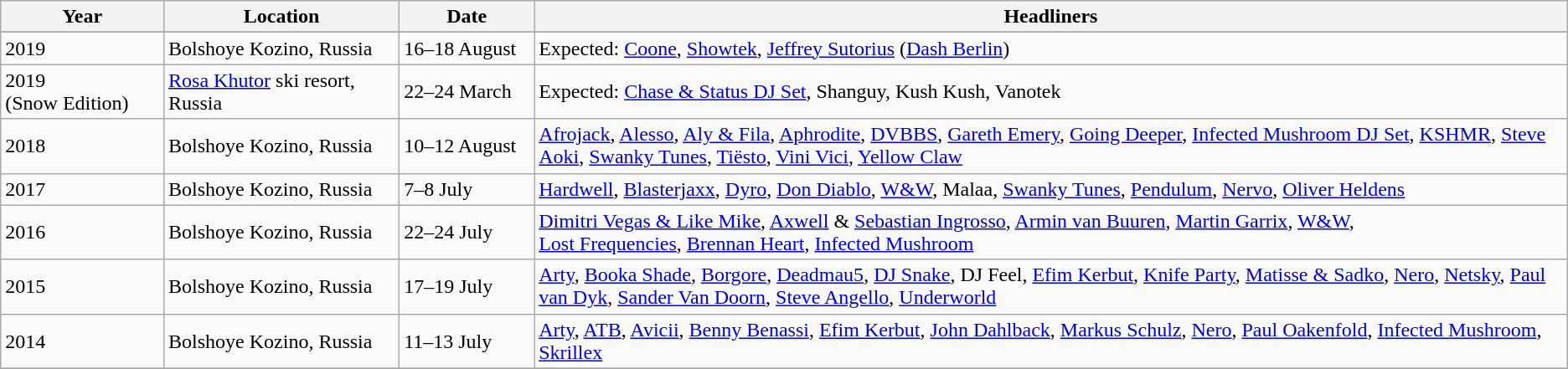<table class="wikitable sortable">
<tr>
<th>Year</th>
<th width="180">Location</th>
<th width="100">Date</th>
<th>Headliners</th>
</tr>
<tr>
</tr>
<tr>
<td>2019</td>
<td>Bolshoye Kozino, Russia</td>
<td>16–18 August</td>
<td>Expected: <a href='#'>Coone</a>, <a href='#'>Showtek</a>, <a href='#'>Jeffrey Sutorius</a> (<a href='#'>Dash Berlin</a>)</td>
</tr>
<tr>
<td>2019 (Snow Edition)</td>
<td><a href='#'>Rosa Khutor</a> ski resort, Russia</td>
<td>22–24 March</td>
<td>Expected: <a href='#'>Chase & Status DJ Set</a>, Shanguy, Kush Kush, Vanotek</td>
</tr>
<tr>
<td>2018</td>
<td>Bolshoye Kozino, Russia</td>
<td>10–12 August</td>
<td><a href='#'>Afrojack</a>, <a href='#'>Alesso</a>, <a href='#'>Aly & Fila</a>, <a href='#'>Aphrodite</a>, <a href='#'>DVBBS</a>, <a href='#'>Gareth Emery</a>, <a href='#'>Going Deeper</a>, <a href='#'>Infected Mushroom DJ Set</a>, <a href='#'>KSHMR</a>, <a href='#'>Steve Aoki</a>, <a href='#'>Swanky Tunes</a>, <a href='#'>Tiësto</a>, <a href='#'>Vini Vici</a>, <a href='#'>Yellow Claw</a></td>
</tr>
<tr>
<td>2017</td>
<td>Bolshoye Kozino, Russia</td>
<td>7–8 July</td>
<td><a href='#'>Hardwell</a>, <a href='#'>Blasterjaxx</a>, <a href='#'>Dyro</a>, <a href='#'>Don Diablo</a>, <a href='#'>W&W</a>, Malaa, <a href='#'>Swanky Tunes</a>, <a href='#'>Pendulum</a>, <a href='#'>Nervo</a>, <a href='#'>Oliver Heldens</a></td>
</tr>
<tr>
<td>2016</td>
<td>Bolshoye Kozino, Russia</td>
<td>22–24 July</td>
<td><a href='#'>Dimitri Vegas & Like Mike</a>, <a href='#'>Axwell</a> & <a href='#'>Sebastian Ingrosso</a>, <a href='#'>Armin van Buuren</a>, <a href='#'>Martin Garrix</a>, <a href='#'>W&W</a>,<br><a href='#'>Lost Frequencies</a>, <a href='#'>Brennan Heart</a>, <a href='#'>Infected Mushroom</a></td>
</tr>
<tr>
<td>2015</td>
<td>Bolshoye Kozino, Russia</td>
<td>17–19 July</td>
<td><a href='#'>Arty</a>, <a href='#'>Booka Shade</a>, <a href='#'>Borgore</a>, <a href='#'>Deadmau5</a>, <a href='#'>DJ Snake</a>, DJ Feel, <a href='#'>Efim Kerbut</a>, <a href='#'>Knife Party</a>, <a href='#'>Matisse & Sadko</a>, <a href='#'>Nero</a>, <a href='#'>Netsky</a>, <a href='#'>Paul van Dyk</a>, <a href='#'>Sander Van Doorn</a>, <a href='#'>Steve Angello</a>, <a href='#'>Underworld</a></td>
</tr>
<tr>
<td>2014</td>
<td>Bolshoye Kozino, Russia</td>
<td>11–13 July</td>
<td><a href='#'>Arty</a>, <a href='#'>ATB</a>, <a href='#'>Avicii</a>, <a href='#'>Benny Benassi</a>, <a href='#'>Efim Kerbut</a>, <a href='#'>John Dahlback</a>, <a href='#'>Markus Schulz</a>, <a href='#'>Nero</a>, <a href='#'>Paul Oakenfold</a>, <a href='#'>Infected Mushroom</a>, <a href='#'>Skrillex</a></td>
</tr>
<tr>
</tr>
</table>
